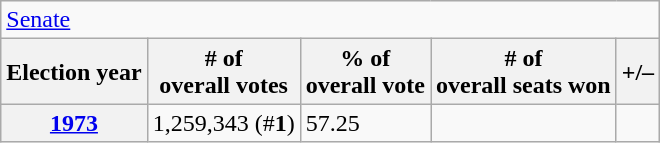<table class=wikitable>
<tr>
<td colspan=6><a href='#'>Senate</a></td>
</tr>
<tr>
<th>Election year</th>
<th># of<br>overall votes</th>
<th>% of<br>overall vote</th>
<th># of<br>overall seats won</th>
<th>+/–</th>
</tr>
<tr>
<th><a href='#'>1973</a></th>
<td>1,259,343 (#<strong>1</strong>)</td>
<td>57.25</td>
<td></td>
<td></td>
</tr>
</table>
